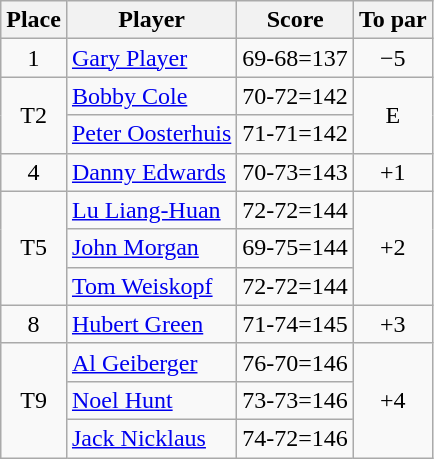<table class="wikitable">
<tr>
<th>Place</th>
<th>Player</th>
<th>Score</th>
<th>To par</th>
</tr>
<tr>
<td align=center>1</td>
<td> <a href='#'>Gary Player</a></td>
<td align=center>69-68=137</td>
<td align=center>−5</td>
</tr>
<tr>
<td rowspan="2" align=center>T2</td>
<td> <a href='#'>Bobby Cole</a></td>
<td align=center>70-72=142</td>
<td rowspan="2" align=center>E</td>
</tr>
<tr>
<td> <a href='#'>Peter Oosterhuis</a></td>
<td align=center>71-71=142</td>
</tr>
<tr>
<td align=center>4</td>
<td> <a href='#'>Danny Edwards</a></td>
<td align=center>70-73=143</td>
<td align=center>+1</td>
</tr>
<tr>
<td rowspan="3" align=center>T5</td>
<td> <a href='#'>Lu Liang-Huan</a></td>
<td align=center>72-72=144</td>
<td rowspan="3" align=center>+2</td>
</tr>
<tr>
<td> <a href='#'>John Morgan</a></td>
<td align=center>69-75=144</td>
</tr>
<tr>
<td> <a href='#'>Tom Weiskopf</a></td>
<td align=center>72-72=144</td>
</tr>
<tr>
<td align=center>8</td>
<td> <a href='#'>Hubert Green</a></td>
<td align=center>71-74=145</td>
<td align=center>+3</td>
</tr>
<tr>
<td rowspan="3" align=center>T9</td>
<td> <a href='#'>Al Geiberger</a></td>
<td align=center>76-70=146</td>
<td rowspan="3" align=center>+4</td>
</tr>
<tr>
<td> <a href='#'>Noel Hunt</a></td>
<td align=center>73-73=146</td>
</tr>
<tr>
<td> <a href='#'>Jack Nicklaus</a></td>
<td align=center>74-72=146</td>
</tr>
</table>
